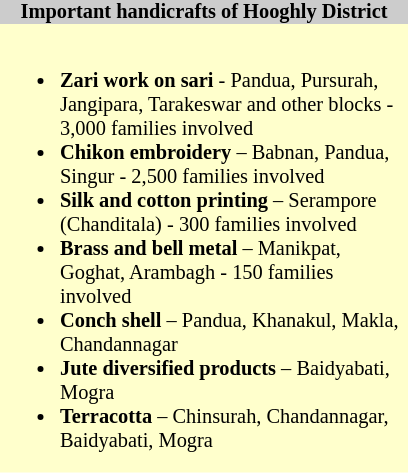<table class="toccolours" style="float: left; margin-right: 1em; font-size: 85%; background:#ffffcc; color:black; width:20em; max-width: 25%;" cellspacing="0" cellpadding="0">
<tr>
<th style="background-color:#cccccc;">Important handicrafts of Hooghly District</th>
</tr>
<tr>
<td style="text-align: left;"><br><ul><li><strong>Zari work on sari</strong> - Pandua, Pursurah, Jangipara, Tarakeswar and other blocks - 3,000 families involved</li><li><strong>Chikon embroidery</strong> – Babnan, Pandua, Singur - 2,500 families involved</li><li><strong>Silk and cotton printing</strong> – Serampore (Chanditala) - 300 families involved</li><li><strong>Brass and bell metal</strong> – Manikpat, Goghat, Arambagh - 150 families involved</li><li><strong>Conch shell</strong> – Pandua, Khanakul, Makla, Chandannagar</li><li><strong>Jute diversified products</strong> – Baidyabati, Mogra</li><li><strong>Terracotta</strong> – Chinsurah, Chandannagar, Baidyabati, Mogra</li></ul></td>
</tr>
</table>
